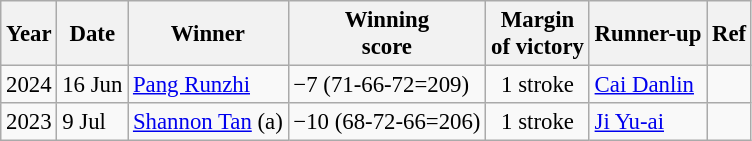<table class="wikitable" style="font-size:95%;">
<tr>
<th>Year</th>
<th>Date</th>
<th>Winner</th>
<th>Winning<br>score</th>
<th>Margin<br>of victory</th>
<th>Runner-up</th>
<th>Ref</th>
</tr>
<tr>
<td>2024</td>
<td>16 Jun</td>
<td> <a href='#'>Pang Runzhi</a></td>
<td>−7 (71-66-72=209)</td>
<td align=center>1 stroke</td>
<td> <a href='#'>Cai Danlin</a></td>
<td></td>
</tr>
<tr>
<td>2023</td>
<td>9 Jul</td>
<td> <a href='#'>Shannon Tan</a> (a)</td>
<td align=center>−10 (68-72-66=206)</td>
<td align=center>1 stroke</td>
<td> <a href='#'>Ji Yu-ai</a></td>
<td></td>
</tr>
</table>
